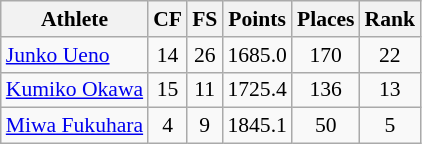<table class="wikitable" border="1" style="font-size:90%">
<tr>
<th>Athlete</th>
<th>CF</th>
<th>FS</th>
<th>Points</th>
<th>Places</th>
<th>Rank</th>
</tr>
<tr align=center>
<td align=left><a href='#'>Junko Ueno</a></td>
<td>14</td>
<td>26</td>
<td>1685.0</td>
<td>170</td>
<td>22</td>
</tr>
<tr align=center>
<td align=left><a href='#'>Kumiko Okawa</a></td>
<td>15</td>
<td>11</td>
<td>1725.4</td>
<td>136</td>
<td>13</td>
</tr>
<tr align=center>
<td align=left><a href='#'>Miwa Fukuhara</a></td>
<td>4</td>
<td>9</td>
<td>1845.1</td>
<td>50</td>
<td>5</td>
</tr>
</table>
